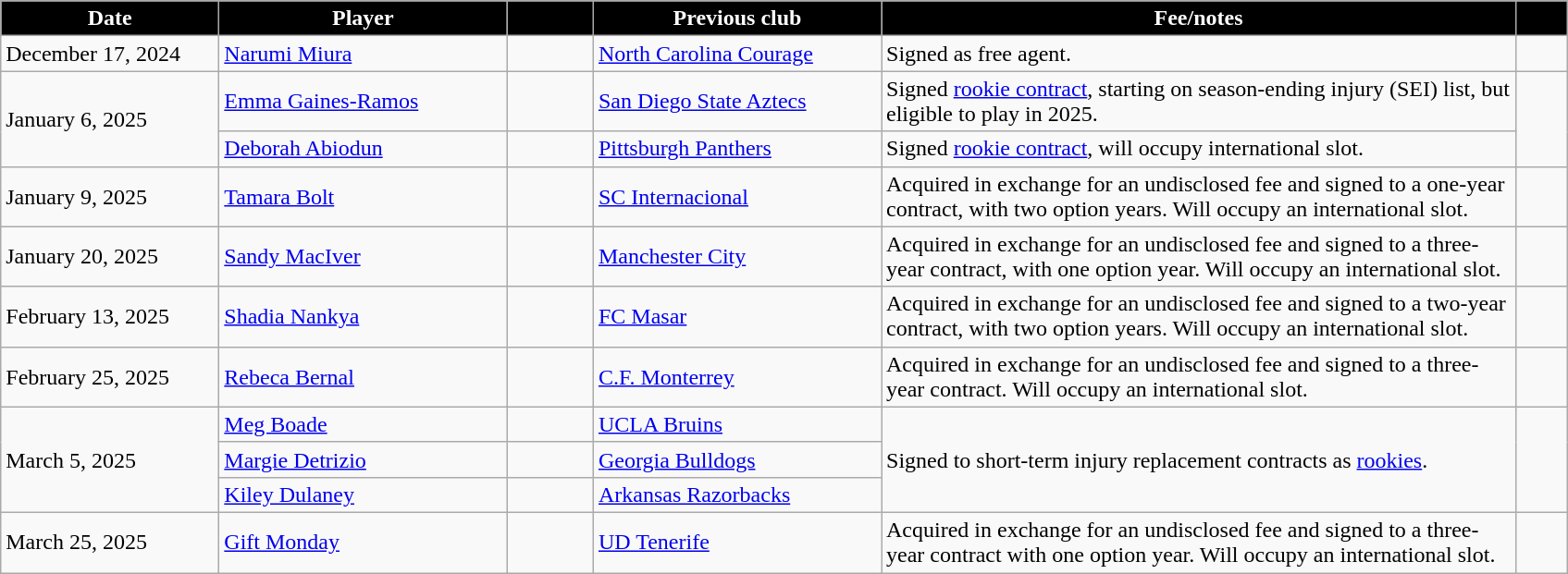<table class="wikitable sortable">
<tr>
<th style="background:#000; color:#fff; width:150px;" scope="col" data-sort-type="date">Date</th>
<th style="background:#000; color:#fff; width:200px;" scope="col">Player</th>
<th style="background:#000; color:#fff; width:55px;" scope="col"></th>
<th style="background:#000; color:#fff; width:200px;" scope="col">Previous club</th>
<th style="background:#000; color:#fff; width:450px;" scope="col">Fee/notes</th>
<th style="background:#000; color:#fff; width:30px;" scope="col"></th>
</tr>
<tr>
<td>December 17, 2024</td>
<td> <a href='#'>Narumi Miura</a></td>
<td></td>
<td> <a href='#'>North Carolina Courage</a></td>
<td>Signed as free agent.</td>
<td></td>
</tr>
<tr>
<td rowspan="2">January 6, 2025</td>
<td> <a href='#'>Emma Gaines-Ramos</a></td>
<td></td>
<td> <a href='#'>San Diego State Aztecs</a></td>
<td>Signed <a href='#'>rookie contract</a>, starting on season-ending injury (SEI) list, but eligible to play in 2025.</td>
<td rowspan="2"></td>
</tr>
<tr>
<td> <a href='#'>Deborah Abiodun</a></td>
<td></td>
<td> <a href='#'>Pittsburgh Panthers</a></td>
<td>Signed <a href='#'>rookie contract</a>, will occupy international slot.</td>
</tr>
<tr>
<td>January 9, 2025</td>
<td> <a href='#'>Tamara Bolt</a></td>
<td></td>
<td> <a href='#'>SC Internacional</a></td>
<td>Acquired in exchange for an undisclosed fee and signed to a one-year contract, with two option years. Will occupy an international slot.</td>
<td></td>
</tr>
<tr>
<td>January 20, 2025</td>
<td> <a href='#'>Sandy MacIver</a></td>
<td></td>
<td> <a href='#'>Manchester City</a></td>
<td>Acquired in exchange for an undisclosed fee and signed to a three-year contract, with one option year. Will occupy an international slot.</td>
<td></td>
</tr>
<tr>
<td>February 13, 2025</td>
<td> <a href='#'>Shadia Nankya</a></td>
<td></td>
<td> <a href='#'>FC Masar</a></td>
<td>Acquired in exchange for an undisclosed fee and signed to a two-year contract, with two option years. Will occupy an international slot.</td>
<td></td>
</tr>
<tr>
<td>February 25, 2025</td>
<td> <a href='#'>Rebeca Bernal</a></td>
<td></td>
<td> <a href='#'>C.F. Monterrey</a></td>
<td>Acquired in exchange for an undisclosed fee and signed to a three-year contract. Will occupy an international slot.</td>
<td></td>
</tr>
<tr>
<td rowspan="3">March 5, 2025</td>
<td> <a href='#'>Meg Boade</a></td>
<td></td>
<td> <a href='#'>UCLA Bruins</a></td>
<td rowspan="3">Signed to short-term injury replacement contracts as <a href='#'>rookies</a>.</td>
<td rowspan="3"></td>
</tr>
<tr>
<td> <a href='#'>Margie Detrizio</a></td>
<td></td>
<td> <a href='#'>Georgia Bulldogs</a></td>
</tr>
<tr>
<td> <a href='#'>Kiley Dulaney</a></td>
<td></td>
<td> <a href='#'>Arkansas Razorbacks</a></td>
</tr>
<tr>
<td>March 25, 2025</td>
<td> <a href='#'>Gift Monday</a></td>
<td></td>
<td> <a href='#'>UD Tenerife</a></td>
<td>Acquired in exchange for an undisclosed fee and signed to a three-year contract with one option year. Will occupy an international slot.</td>
<td></td>
</tr>
</table>
